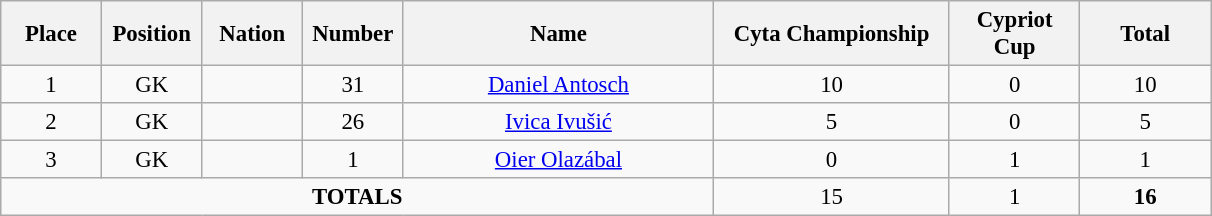<table class="wikitable" style="font-size: 95%; text-align: center;">
<tr>
<th width=60>Place</th>
<th width=60>Position</th>
<th width=60>Nation</th>
<th width=60>Number</th>
<th width=200>Name</th>
<th width=150>Cyta Championship</th>
<th width=80>Cypriot Cup</th>
<th width=80><strong>Total</strong></th>
</tr>
<tr>
<td>1</td>
<td>GK</td>
<td></td>
<td>31</td>
<td><a href='#'>Daniel Antosch</a></td>
<td>10</td>
<td>0</td>
<td>10</td>
</tr>
<tr>
<td>2</td>
<td>GK</td>
<td></td>
<td>26</td>
<td><a href='#'>Ivica Ivušić</a></td>
<td>5</td>
<td>0</td>
<td>5</td>
</tr>
<tr>
<td>3</td>
<td>GK</td>
<td></td>
<td>1</td>
<td><a href='#'>Oier Olazábal</a></td>
<td>0</td>
<td>1</td>
<td>1</td>
</tr>
<tr>
<td colspan="5"><strong>TOTALS</strong></td>
<td>15</td>
<td>1</td>
<td><strong>16</strong></td>
</tr>
</table>
